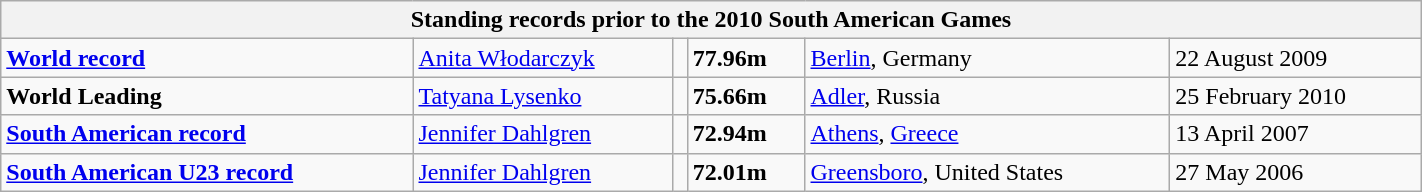<table class="wikitable" width=75%>
<tr>
<th colspan="6">Standing records prior to the 2010 South American Games</th>
</tr>
<tr>
<td><strong><a href='#'>World record</a></strong></td>
<td><a href='#'>Anita Włodarczyk</a></td>
<td align=left></td>
<td><strong>77.96m</strong></td>
<td><a href='#'>Berlin</a>, Germany</td>
<td>22 August 2009</td>
</tr>
<tr>
<td><strong>World Leading</strong></td>
<td><a href='#'>Tatyana Lysenko</a></td>
<td align=left></td>
<td><strong>75.66m</strong></td>
<td><a href='#'>Adler</a>, Russia</td>
<td>25 February 2010</td>
</tr>
<tr>
<td><strong><a href='#'>South American record</a></strong></td>
<td><a href='#'>Jennifer Dahlgren</a></td>
<td align=left></td>
<td><strong>72.94m</strong></td>
<td><a href='#'>Athens</a>, <a href='#'>Greece</a></td>
<td>13 April 2007</td>
</tr>
<tr>
<td><strong><a href='#'>South American U23 record</a></strong></td>
<td><a href='#'>Jennifer Dahlgren</a></td>
<td align=left></td>
<td><strong>72.01m</strong></td>
<td><a href='#'>Greensboro</a>, United States</td>
<td>27 May 2006</td>
</tr>
</table>
